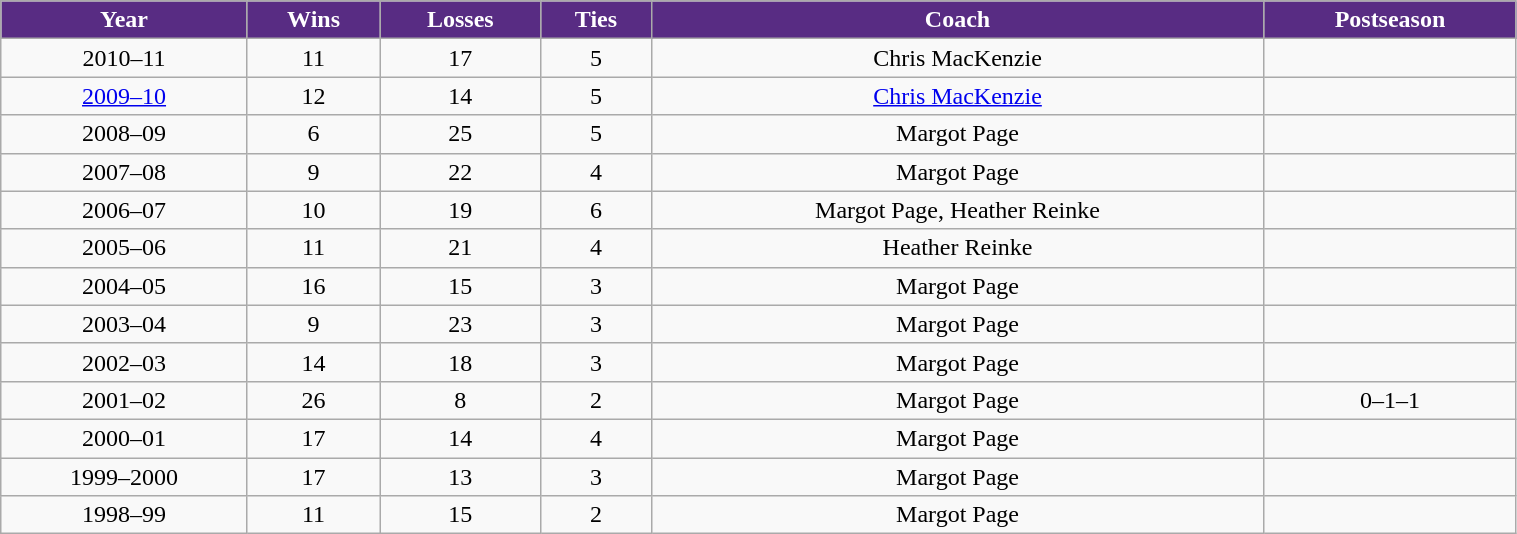<table class="wikitable" style="width:80%;">
<tr style="text-align:center; background:#582c83; color:#fff;">
<td><strong>Year</strong></td>
<td><strong>Wins</strong></td>
<td><strong>Losses</strong></td>
<td><strong>Ties</strong></td>
<td><strong>Coach</strong></td>
<td><strong>Postseason</strong></td>
</tr>
<tr style="text-align:center;" bgcolor="">
<td>2010–11</td>
<td>11</td>
<td>17</td>
<td>5</td>
<td>Chris MacKenzie</td>
<td></td>
</tr>
<tr style="text-align:center;" bgcolor="">
<td><a href='#'>2009–10</a></td>
<td>12</td>
<td>14</td>
<td>5</td>
<td><a href='#'>Chris MacKenzie</a></td>
<td></td>
</tr>
<tr style="text-align:center;" bgcolor="">
<td>2008–09</td>
<td>6</td>
<td>25</td>
<td>5</td>
<td>Margot Page</td>
<td></td>
</tr>
<tr style="text-align:center;" bgcolor="">
<td>2007–08</td>
<td>9</td>
<td>22</td>
<td>4</td>
<td>Margot Page</td>
<td></td>
</tr>
<tr style="text-align:center;" bgcolor="">
<td>2006–07</td>
<td>10</td>
<td>19</td>
<td>6</td>
<td>Margot Page, Heather Reinke</td>
<td></td>
</tr>
<tr style="text-align:center;" bgcolor="">
<td>2005–06</td>
<td>11</td>
<td>21</td>
<td>4</td>
<td>Heather Reinke</td>
<td></td>
</tr>
<tr style="text-align:center;" bgcolor="">
<td>2004–05</td>
<td>16</td>
<td>15</td>
<td>3</td>
<td>Margot Page</td>
<td></td>
</tr>
<tr style="text-align:center;" bgcolor="">
<td>2003–04</td>
<td>9</td>
<td>23</td>
<td>3</td>
<td>Margot Page</td>
<td></td>
</tr>
<tr style="text-align:center;" bgcolor="">
<td>2002–03</td>
<td>14</td>
<td>18</td>
<td>3</td>
<td>Margot Page</td>
<td></td>
</tr>
<tr style="text-align:center;" bgcolor="">
<td>2001–02</td>
<td>26</td>
<td>8</td>
<td>2</td>
<td>Margot Page</td>
<td>0–1–1</td>
</tr>
<tr style="text-align:center;" bgcolor="">
<td>2000–01</td>
<td>17</td>
<td>14</td>
<td>4</td>
<td>Margot Page</td>
<td></td>
</tr>
<tr style="text-align:center;" bgcolor="">
<td>1999–2000</td>
<td>17</td>
<td>13</td>
<td>3</td>
<td>Margot Page</td>
<td></td>
</tr>
<tr style="text-align:center;" bgcolor="">
<td>1998–99</td>
<td>11</td>
<td>15</td>
<td>2</td>
<td>Margot Page</td>
<td></td>
</tr>
</table>
